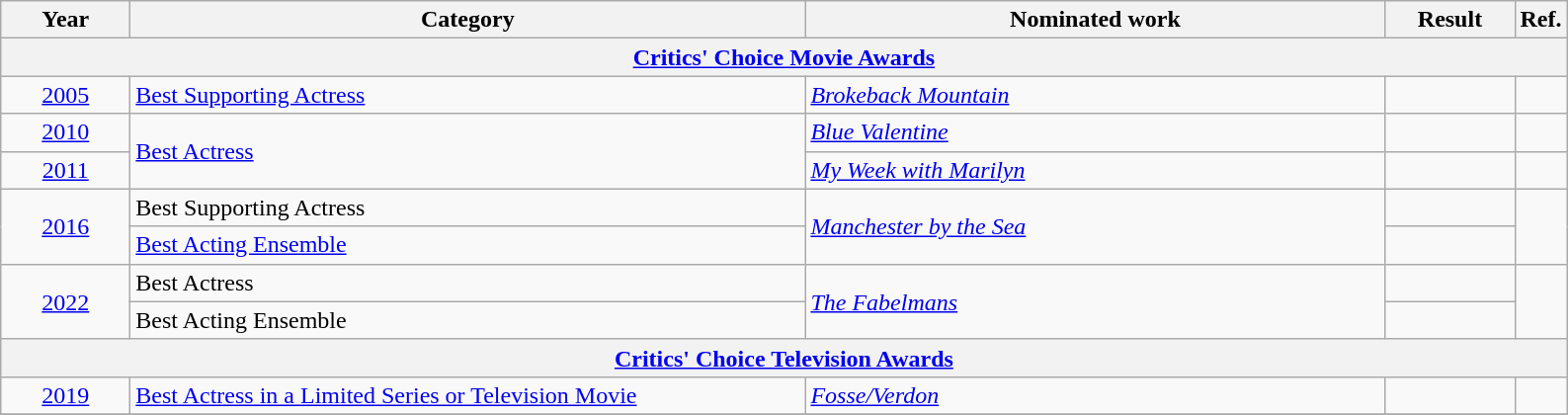<table class=wikitable>
<tr>
<th scope="col" style="width:5em;">Year</th>
<th scope="col" style="width:28em;">Category</th>
<th scope="col" style="width:24em;">Nominated work</th>
<th scope="col" style="width:5em;">Result</th>
<th>Ref.</th>
</tr>
<tr>
<th colspan=5><a href='#'>Critics' Choice Movie Awards</a></th>
</tr>
<tr>
<td style="text-align:center;"><a href='#'>2005</a></td>
<td><a href='#'>Best Supporting Actress</a></td>
<td><em><a href='#'>Brokeback Mountain</a></em></td>
<td></td>
<td style="text-align:center;"></td>
</tr>
<tr>
<td style="text-align:center;"><a href='#'>2010</a></td>
<td rowspan="2"><a href='#'>Best Actress</a></td>
<td><em><a href='#'>Blue Valentine</a></em></td>
<td></td>
<td style="text-align:center;"></td>
</tr>
<tr>
<td style="text-align:center;"><a href='#'>2011</a></td>
<td><em><a href='#'>My Week with Marilyn</a></em></td>
<td></td>
<td style="text-align:center;"></td>
</tr>
<tr>
<td style="text-align:center;", rowspan="2"><a href='#'>2016</a></td>
<td>Best Supporting Actress</td>
<td rowspan="2"><em><a href='#'>Manchester by the Sea</a></em></td>
<td></td>
<td style="text-align:center;" rowspan="2"></td>
</tr>
<tr>
<td><a href='#'>Best Acting Ensemble</a></td>
<td></td>
</tr>
<tr>
<td style="text-align:center;", rowspan="2"><a href='#'>2022</a></td>
<td>Best Actress</td>
<td rowspan="2"><em><a href='#'>The Fabelmans</a></em></td>
<td></td>
<td style="text-align:center;", rowspan=2></td>
</tr>
<tr>
<td>Best Acting Ensemble</td>
<td></td>
</tr>
<tr>
<th colspan=5><a href='#'>Critics' Choice Television Awards</a></th>
</tr>
<tr>
<td style="text-align:center;"><a href='#'>2019</a></td>
<td><a href='#'>Best Actress in a Limited Series or Television Movie</a></td>
<td><em><a href='#'>Fosse/Verdon</a></em></td>
<td></td>
<td style="text-align:center;"></td>
</tr>
<tr>
</tr>
</table>
